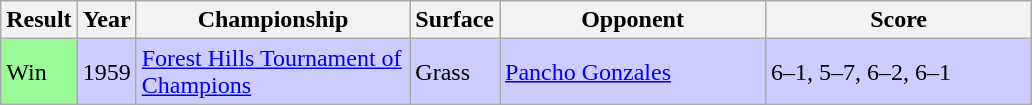<table class='sortable wikitable'>
<tr>
<th style="width:40px">Result</th>
<th style="width:30px">Year</th>
<th style="width:175px">Championship</th>
<th style="width:50px">Surface</th>
<th style="width:170px">Opponent</th>
<th style="width:170px" class="unsortable">Score</th>
</tr>
<tr style="background:#ccf;">
<td style="background:#98fb98;">Win</td>
<td>1959</td>
<td><a href='#'>Forest Hills Tournament of Champions</a></td>
<td>Grass</td>
<td> <a href='#'>Pancho Gonzales</a></td>
<td>6–1, 5–7, 6–2, 6–1</td>
</tr>
</table>
